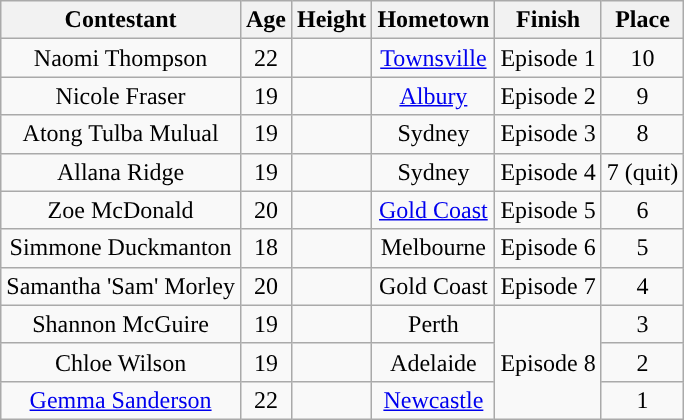<table class="wikitable sortable" style="text-align:center;">
<tr>
<th>Contestant</th>
<th>Age</th>
<th>Height</th>
<th>Hometown</th>
<th>Finish</th>
<th>Place</th>
</tr>
<tr>
<td>Naomi Thompson</td>
<td>22</td>
<td></td>
<td><a href='#'>Townsville</a></td>
<td>Episode 1</td>
<td>10</td>
</tr>
<tr>
<td>Nicole Fraser</td>
<td>19</td>
<td></td>
<td><a href='#'>Albury</a></td>
<td>Episode 2</td>
<td>9</td>
</tr>
<tr>
<td>Atong Tulba Mulual</td>
<td>19</td>
<td></td>
<td>Sydney</td>
<td>Episode 3</td>
<td>8</td>
</tr>
<tr>
<td>Allana Ridge</td>
<td>19</td>
<td></td>
<td>Sydney</td>
<td>Episode 4</td>
<td>7 (quit)</td>
</tr>
<tr>
<td>Zoe McDonald</td>
<td>20</td>
<td></td>
<td><a href='#'>Gold Coast</a></td>
<td>Episode 5</td>
<td>6</td>
</tr>
<tr>
<td>Simmone Duckmanton</td>
<td>18</td>
<td></td>
<td>Melbourne</td>
<td>Episode 6</td>
<td>5</td>
</tr>
<tr>
<td>Samantha 'Sam' Morley</td>
<td>20</td>
<td></td>
<td>Gold Coast</td>
<td>Episode 7</td>
<td>4</td>
</tr>
<tr>
<td>Shannon McGuire</td>
<td>19</td>
<td></td>
<td>Perth</td>
<td rowspan="3">Episode 8</td>
<td>3</td>
</tr>
<tr>
<td>Chloe Wilson</td>
<td>19</td>
<td></td>
<td>Adelaide</td>
<td>2</td>
</tr>
<tr>
<td><a href='#'>Gemma Sanderson</a></td>
<td>22</td>
<td></td>
<td><a href='#'>Newcastle</a></td>
<td>1</td>
</tr>
</table>
